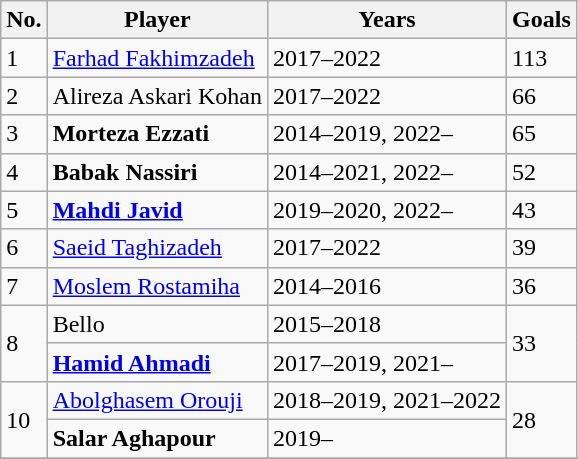<table class="wikitable">
<tr>
<th>No.</th>
<th>Player</th>
<th>Years</th>
<th>Goals</th>
</tr>
<tr>
<td>1</td>
<td> <a href='#'>Farhad Fakhimzadeh</a></td>
<td>2017–2022</td>
<td>113</td>
</tr>
<tr>
<td>2</td>
<td> Alireza Askari Kohan</td>
<td>2017–2022</td>
<td>66</td>
</tr>
<tr>
<td>3</td>
<td> <strong>Morteza Ezzati</strong></td>
<td>2014–2019, 2022–</td>
<td>65</td>
</tr>
<tr>
<td>4</td>
<td> <strong>Babak Nassiri</strong></td>
<td>2014–2021, 2022–</td>
<td>52</td>
</tr>
<tr>
<td>5</td>
<td> <strong><a href='#'>Mahdi Javid</a></strong></td>
<td>2019–2020, 2022–</td>
<td>43</td>
</tr>
<tr>
<td>6</td>
<td> <a href='#'>Saeid Taghizadeh</a></td>
<td>2017–2022</td>
<td>39</td>
</tr>
<tr>
<td>7</td>
<td> <a href='#'>Moslem Rostamiha</a></td>
<td>2014–2016</td>
<td>36</td>
</tr>
<tr>
<td rowspan=2>8</td>
<td> Bello</td>
<td>2015–2018</td>
<td rowspan=2>33</td>
</tr>
<tr>
<td> <strong><a href='#'>Hamid Ahmadi</a></strong></td>
<td>2017–2019, 2021–</td>
</tr>
<tr>
<td rowspan=2>10</td>
<td> <a href='#'>Abolghasem Orouji</a></td>
<td>2018–2019, 2021–2022</td>
<td rowspan=2>28</td>
</tr>
<tr>
<td> <strong>Salar Aghapour</strong></td>
<td>2019–</td>
</tr>
<tr>
</tr>
</table>
